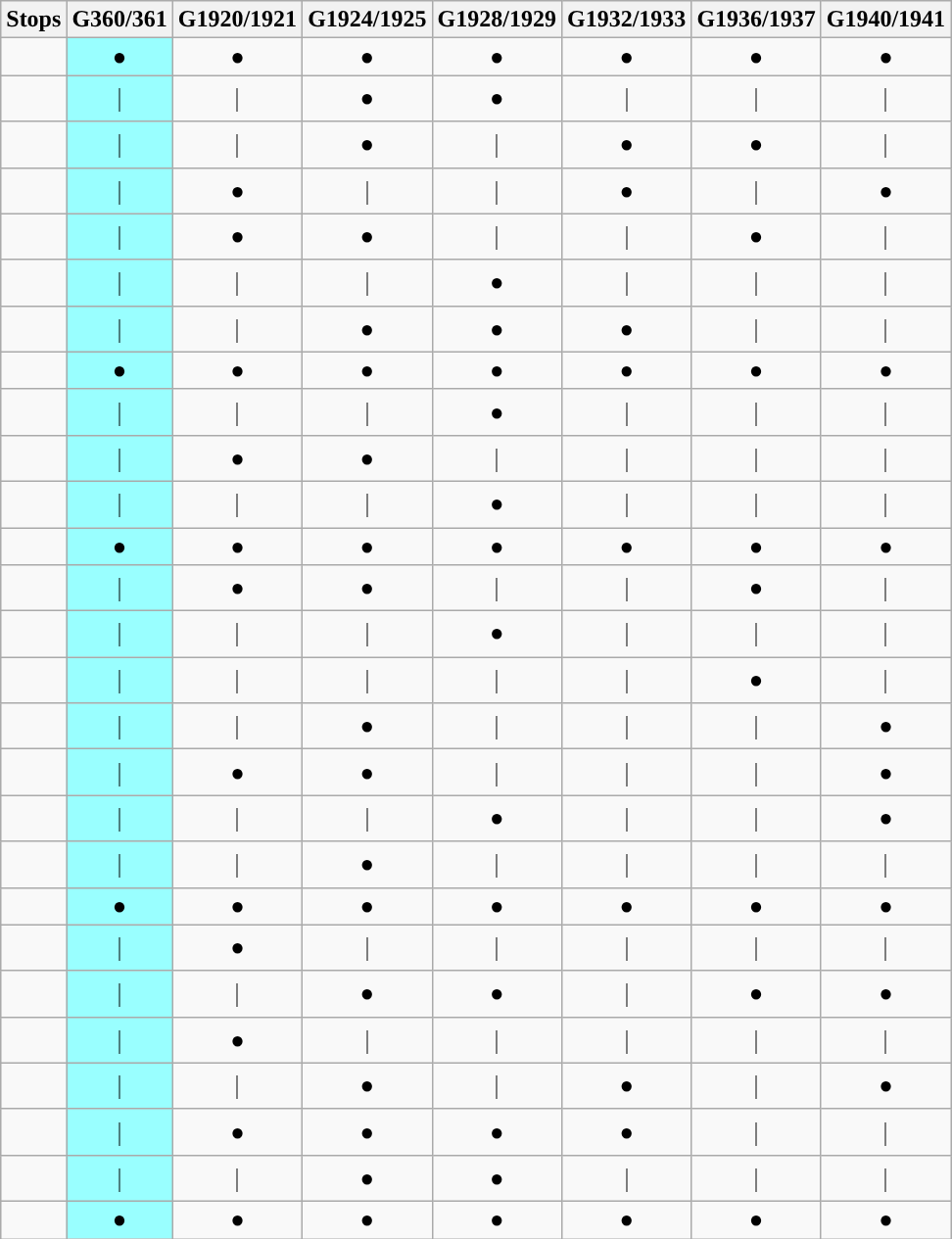<table class="wikitable" style="text-align: center">
<tr>
<th>Stops</th>
<th>G360/361</th>
<th>G1920/1921</th>
<th>G1924/1925</th>
<th>G1928/1929</th>
<th>G1932/1933</th>
<th>G1936/1937</th>
<th>G1940/1941</th>
</tr>
<tr>
<td></td>
<td style="background:#99FFFF">●</td>
<td>●</td>
<td>●</td>
<td>●</td>
<td>●</td>
<td>●</td>
<td>●</td>
</tr>
<tr>
<td></td>
<td style="background:#99FFFF">｜</td>
<td>｜</td>
<td>●</td>
<td>●</td>
<td>｜</td>
<td>｜</td>
<td>｜</td>
</tr>
<tr>
<td></td>
<td style="background:#99FFFF">｜</td>
<td>｜</td>
<td>●</td>
<td>｜</td>
<td>●</td>
<td>●</td>
<td>｜</td>
</tr>
<tr>
<td></td>
<td style="background:#99FFFF">｜</td>
<td>●</td>
<td>｜</td>
<td>｜</td>
<td>●</td>
<td>｜</td>
<td>●</td>
</tr>
<tr>
<td></td>
<td style="background:#99FFFF">｜</td>
<td>●</td>
<td>●</td>
<td>｜</td>
<td>｜</td>
<td>●</td>
<td>｜</td>
</tr>
<tr>
<td></td>
<td style="background:#99FFFF">｜</td>
<td>｜</td>
<td>｜</td>
<td>●</td>
<td>｜</td>
<td>｜</td>
<td>｜</td>
</tr>
<tr>
<td></td>
<td style="background:#99FFFF">｜</td>
<td>｜</td>
<td>●</td>
<td>●</td>
<td>●</td>
<td>｜</td>
<td>｜</td>
</tr>
<tr>
<td></td>
<td style="background:#99FFFF">●</td>
<td>●</td>
<td>●</td>
<td>●</td>
<td>●</td>
<td>●</td>
<td>●</td>
</tr>
<tr>
<td></td>
<td style="background:#99FFFF">｜</td>
<td>｜</td>
<td>｜</td>
<td>●</td>
<td>｜</td>
<td>｜</td>
<td>｜</td>
</tr>
<tr>
<td></td>
<td style="background:#99FFFF">｜</td>
<td>●</td>
<td>●</td>
<td>｜</td>
<td>｜</td>
<td>｜</td>
<td>｜</td>
</tr>
<tr>
<td></td>
<td style="background:#99FFFF">｜</td>
<td>｜</td>
<td>｜</td>
<td>●</td>
<td>｜</td>
<td>｜</td>
<td>｜</td>
</tr>
<tr>
<td></td>
<td style="background:#99FFFF">●</td>
<td>●</td>
<td>●</td>
<td>●</td>
<td>●</td>
<td>●</td>
<td>●</td>
</tr>
<tr>
<td></td>
<td style="background:#99FFFF">｜</td>
<td>●</td>
<td>●</td>
<td>｜</td>
<td>｜</td>
<td>●</td>
<td>｜</td>
</tr>
<tr>
<td></td>
<td style="background:#99FFFF">｜</td>
<td>｜</td>
<td>｜</td>
<td>●</td>
<td>｜</td>
<td>｜</td>
<td>｜</td>
</tr>
<tr>
<td></td>
<td style="background:#99FFFF">｜</td>
<td>｜</td>
<td>｜</td>
<td>｜</td>
<td>｜</td>
<td>●</td>
<td>｜</td>
</tr>
<tr>
<td></td>
<td style="background:#99FFFF">｜</td>
<td>｜</td>
<td>●</td>
<td>｜</td>
<td>｜</td>
<td>｜</td>
<td>●</td>
</tr>
<tr>
<td></td>
<td style="background:#99FFFF">｜</td>
<td>●</td>
<td>●</td>
<td>｜</td>
<td>｜</td>
<td>｜</td>
<td>●</td>
</tr>
<tr>
<td></td>
<td style="background:#99FFFF">｜</td>
<td>｜</td>
<td>｜</td>
<td>●</td>
<td>｜</td>
<td>｜</td>
<td>●</td>
</tr>
<tr>
<td></td>
<td style="background:#99FFFF">｜</td>
<td>｜</td>
<td>●</td>
<td>｜</td>
<td>｜</td>
<td>｜</td>
<td>｜</td>
</tr>
<tr>
<td></td>
<td style="background:#99FFFF">●</td>
<td>●</td>
<td>●</td>
<td>●</td>
<td>●</td>
<td>●</td>
<td>●</td>
</tr>
<tr>
<td></td>
<td style="background:#99FFFF">｜</td>
<td>●</td>
<td>｜</td>
<td>｜</td>
<td>｜</td>
<td>｜</td>
<td>｜</td>
</tr>
<tr>
<td></td>
<td style="background:#99FFFF">｜</td>
<td>｜</td>
<td>●</td>
<td>●</td>
<td>｜</td>
<td>●</td>
<td>●</td>
</tr>
<tr>
<td></td>
<td style="background:#99FFFF">｜</td>
<td>●</td>
<td>｜</td>
<td>｜</td>
<td>｜</td>
<td>｜</td>
<td>｜</td>
</tr>
<tr>
<td></td>
<td style="background:#99FFFF">｜</td>
<td>｜</td>
<td>●</td>
<td>｜</td>
<td>●</td>
<td>｜</td>
<td>●</td>
</tr>
<tr>
<td></td>
<td style="background:#99FFFF">｜</td>
<td>●</td>
<td>●</td>
<td>●</td>
<td>●</td>
<td>｜</td>
<td>｜</td>
</tr>
<tr>
<td></td>
<td style="background:#99FFFF">｜</td>
<td>｜</td>
<td>●</td>
<td>●</td>
<td>｜</td>
<td>｜</td>
<td>｜</td>
</tr>
<tr>
<td></td>
<td style="background:#99FFFF">●</td>
<td>●</td>
<td>●</td>
<td>●</td>
<td>●</td>
<td>●</td>
<td>●</td>
</tr>
</table>
